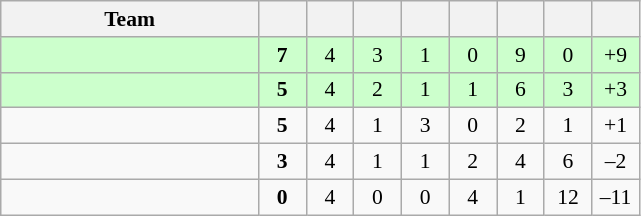<table class="wikitable" style="text-align: center; font-size: 90%;">
<tr>
<th width="165">Team</th>
<th width="25"></th>
<th width="25"></th>
<th width="25"></th>
<th width="25"></th>
<th width="25"></th>
<th width="25"></th>
<th width="25"></th>
<th width="25"></th>
</tr>
<tr style="background:#ccffcc">
<td style="text-align:left"></td>
<td><strong>7</strong></td>
<td>4</td>
<td>3</td>
<td>1</td>
<td>0</td>
<td>9</td>
<td>0</td>
<td>+9</td>
</tr>
<tr style="background:#ccffcc">
<td style="text-align:left"></td>
<td><strong>5</strong></td>
<td>4</td>
<td>2</td>
<td>1</td>
<td>1</td>
<td>6</td>
<td>3</td>
<td>+3</td>
</tr>
<tr>
<td style="text-align:left"></td>
<td><strong>5</strong></td>
<td>4</td>
<td>1</td>
<td>3</td>
<td>0</td>
<td>2</td>
<td>1</td>
<td>+1</td>
</tr>
<tr>
<td style="text-align:left"></td>
<td><strong>3</strong></td>
<td>4</td>
<td>1</td>
<td>1</td>
<td>2</td>
<td>4</td>
<td>6</td>
<td>–2</td>
</tr>
<tr>
<td style="text-align:left"></td>
<td><strong>0</strong></td>
<td>4</td>
<td>0</td>
<td>0</td>
<td>4</td>
<td>1</td>
<td>12</td>
<td>–11</td>
</tr>
</table>
